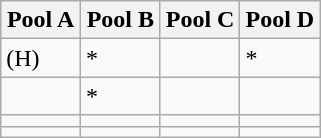<table class="wikitable">
<tr>
<th width=25%>Pool A</th>
<th width=25%>Pool B</th>
<th width=25%>Pool C</th>
<th width=25%>Pool D</th>
</tr>
<tr>
<td nowrap> (H)</td>
<td nowrap><s></s>*</td>
<td nowrap></td>
<td nowrap><s></s>*</td>
</tr>
<tr>
<td nowrap></td>
<td nowrap><s></s>*</td>
<td nowrap></td>
<td nowrap></td>
</tr>
<tr>
<td nowrap></td>
<td nowrap></td>
<td nowrap></td>
<td nowrap></td>
</tr>
<tr>
<td></td>
<td nowrap></td>
<td nowrap></td>
<td nowrap></td>
</tr>
</table>
